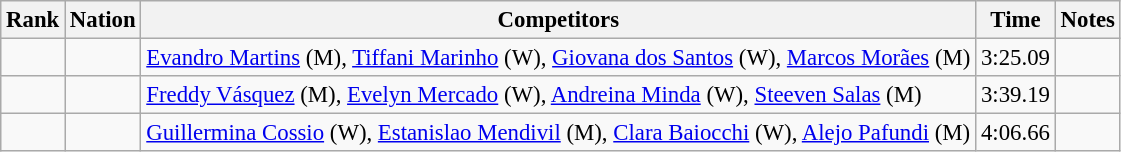<table class="wikitable sortable" style="text-align:center; font-size:95%">
<tr>
<th>Rank</th>
<th>Nation</th>
<th>Competitors</th>
<th>Time</th>
<th>Notes</th>
</tr>
<tr>
<td></td>
<td align=left></td>
<td align=left><a href='#'>Evandro Martins</a> (M), <a href='#'>Tiffani Marinho</a> (W), <a href='#'>Giovana dos Santos</a> (W), <a href='#'>Marcos Morães</a> (M)</td>
<td>3:25.09</td>
<td></td>
</tr>
<tr>
<td></td>
<td align=left></td>
<td align=left><a href='#'>Freddy Vásquez</a> (M), <a href='#'>Evelyn Mercado</a> (W), <a href='#'>Andreina Minda</a> (W), <a href='#'>Steeven Salas</a> (M)</td>
<td>3:39.19</td>
<td></td>
</tr>
<tr>
<td></td>
<td align=left></td>
<td align=left><a href='#'>Guillermina Cossio</a> (W), <a href='#'>Estanislao Mendivil</a> (M), <a href='#'>Clara Baiocchi</a> (W), <a href='#'>Alejo Pafundi</a> (M)</td>
<td>4:06.66</td>
<td></td>
</tr>
</table>
